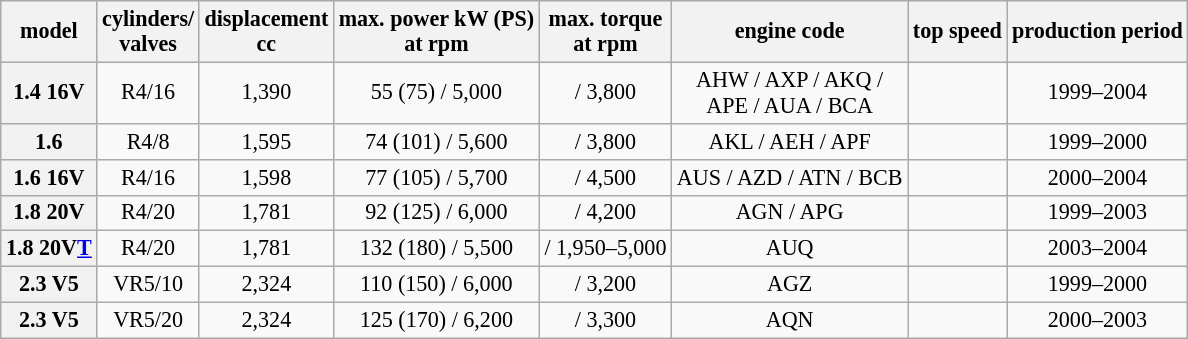<table class="wikitable" style="text-align:center; font-size:92%;">
<tr style="text-align:center; background:#dcdcdc; vertical-align:middle;">
<th>model</th>
<th>cylinders/<br>valves</th>
<th>displacement<br>cc</th>
<th>max. power kW (PS)<br>at rpm</th>
<th>max. torque<br>at rpm</th>
<th>engine code</th>
<th>top speed</th>
<th>production period</th>
</tr>
<tr>
<th align="left">1.4 16V</th>
<td>R4/16</td>
<td>1,390</td>
<td>55 (75) / 5,000</td>
<td>/ 3,800</td>
<td>AHW / AXP / AKQ / <br>APE / AUA / BCA</td>
<td></td>
<td>1999–2004</td>
</tr>
<tr>
<th align="left">1.6</th>
<td>R4/8</td>
<td>1,595</td>
<td>74 (101) / 5,600</td>
<td> / 3,800</td>
<td>AKL / AEH / APF</td>
<td></td>
<td>1999–2000</td>
</tr>
<tr>
<th align="left">1.6 16V</th>
<td>R4/16</td>
<td>1,598</td>
<td>77 (105) / 5,700</td>
<td> / 4,500</td>
<td>AUS / AZD / ATN / BCB</td>
<td></td>
<td>2000–2004</td>
</tr>
<tr>
<th align="left">1.8 20V</th>
<td>R4/20</td>
<td>1,781</td>
<td>92 (125) / 6,000</td>
<td> / 4,200</td>
<td>AGN / APG</td>
<td></td>
<td>1999–2003</td>
</tr>
<tr>
<th align="left">1.8 20V<a href='#'><span>T</span></a></th>
<td>R4/20</td>
<td>1,781</td>
<td>132 (180) / 5,500</td>
<td> / 1,950–5,000</td>
<td>AUQ</td>
<td></td>
<td>2003–2004</td>
</tr>
<tr>
<th align="left">2.3 V5</th>
<td>VR5/10</td>
<td>2,324</td>
<td>110 (150) / 6,000</td>
<td> / 3,200</td>
<td>AGZ</td>
<td></td>
<td>1999–2000</td>
</tr>
<tr>
<th align="left">2.3 V5</th>
<td>VR5/20</td>
<td>2,324</td>
<td>125 (170) / 6,200</td>
<td> / 3,300</td>
<td>AQN</td>
<td></td>
<td>2000–2003</td>
</tr>
</table>
